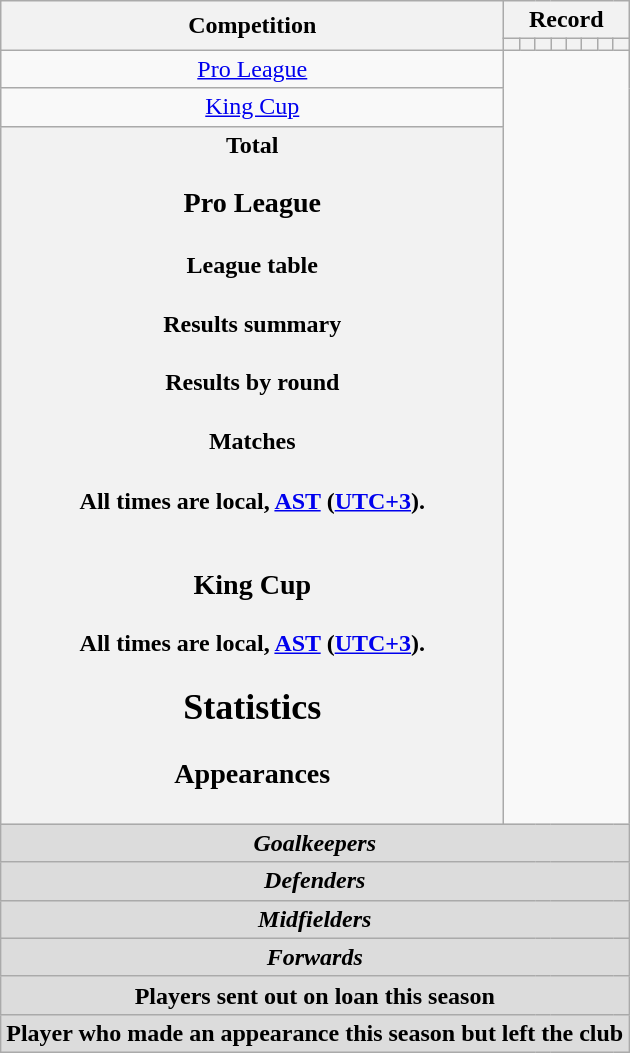<table class="wikitable" style="text-align: center">
<tr>
<th rowspan=2>Competition</th>
<th colspan=8>Record</th>
</tr>
<tr>
<th></th>
<th></th>
<th></th>
<th></th>
<th></th>
<th></th>
<th></th>
<th></th>
</tr>
<tr>
<td><a href='#'>Pro League</a><br></td>
</tr>
<tr>
<td><a href='#'>King Cup</a><br></td>
</tr>
<tr>
<th>Total<br>
<h3>Pro League</h3><h4>League table</h4><h4>Results summary</h4>
<h4>Results by round</h4><h4>Matches</h4>All times are local, <a href='#'>AST</a> (<a href='#'>UTC+3</a>).<br>


<br>
































<h3>King Cup</h3>
All times are local, <a href='#'>AST</a> (<a href='#'>UTC+3</a>).<br><h2>Statistics</h2><h3>Appearances</h3></th>
</tr>
<tr>
<th colspan=10 style=background:#dcdcdc; text-align:center><em>Goalkeepers</em><br>

</th>
</tr>
<tr>
<th colspan=10 style=background:#dcdcdc; text-align:center><em>Defenders</em><br>







</th>
</tr>
<tr>
<th colspan=10 style=background:#dcdcdc; text-align:center><em>Midfielders</em><br>







</th>
</tr>
<tr>
<th colspan=10 style=background:#dcdcdc; text-align:center><em>Forwards</em><br>



</th>
</tr>
<tr>
<th colspan=16 style=background:#dcdcdc; text-align:center>Players sent out on loan this season<br>
</th>
</tr>
<tr>
<th colspan=20 style=background:#dcdcdc; text-align:center>Player who made an appearance this season but left the club<br>
</th>
</tr>
</table>
